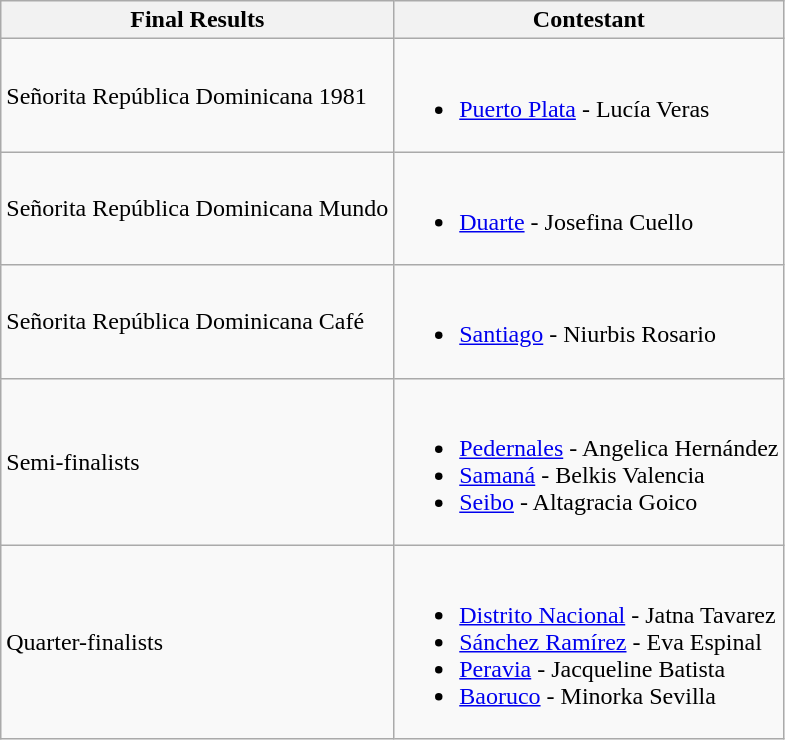<table class="wikitable">
<tr>
<th>Final Results</th>
<th>Contestant</th>
</tr>
<tr>
<td>Señorita República Dominicana 1981</td>
<td><br><ul><li><a href='#'>Puerto Plata</a> - Lucía Veras</li></ul></td>
</tr>
<tr>
<td>Señorita República Dominicana Mundo</td>
<td><br><ul><li><a href='#'>Duarte</a> - Josefina Cuello</li></ul></td>
</tr>
<tr>
<td>Señorita República Dominicana Café</td>
<td><br><ul><li><a href='#'>Santiago</a> - Niurbis Rosario</li></ul></td>
</tr>
<tr>
<td>Semi-finalists</td>
<td><br><ul><li><a href='#'>Pedernales</a> - Angelica Hernández</li><li><a href='#'>Samaná</a> - Belkis Valencia</li><li><a href='#'>Seibo</a> - Altagracia Goico</li></ul></td>
</tr>
<tr>
<td>Quarter-finalists</td>
<td><br><ul><li><a href='#'>Distrito Nacional</a> - Jatna Tavarez</li><li><a href='#'>Sánchez Ramírez</a> - Eva Espinal</li><li><a href='#'>Peravia</a> - Jacqueline Batista</li><li><a href='#'>Baoruco</a> - Minorka Sevilla</li></ul></td>
</tr>
</table>
